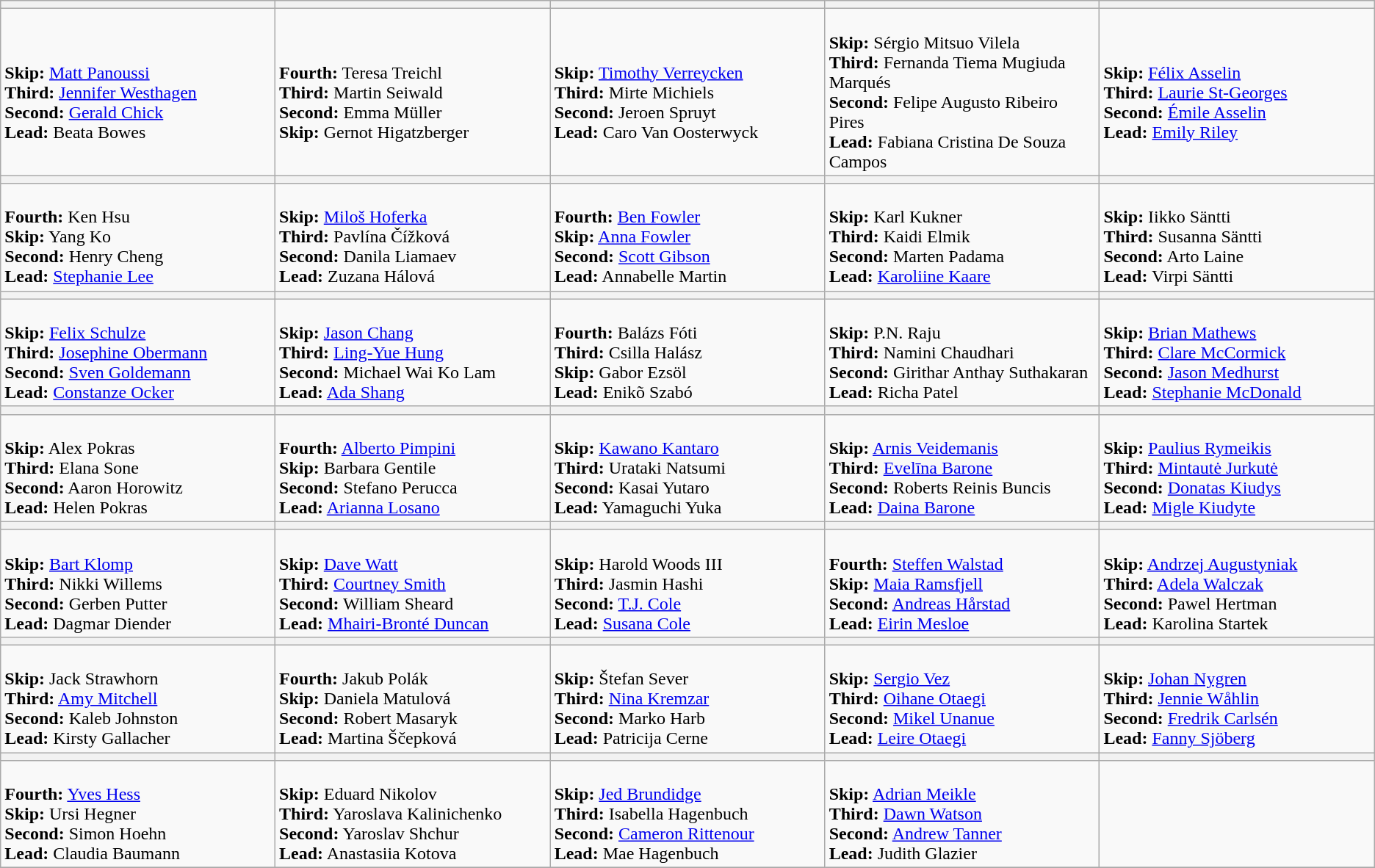<table class="wikitable">
<tr>
<th width=250></th>
<th width=250></th>
<th width=250></th>
<th width=250></th>
<th width=250></th>
</tr>
<tr>
<td><br><strong>Skip:</strong> <a href='#'>Matt Panoussi</a><br>
<strong>Third:</strong> <a href='#'>Jennifer Westhagen</a><br>
<strong>Second:</strong> <a href='#'>Gerald Chick</a><br>
<strong>Lead:</strong> Beata Bowes</td>
<td><br><strong>Fourth:</strong> Teresa Treichl<br>
<strong>Third:</strong> Martin Seiwald<br>
<strong>Second:</strong> Emma Müller<br>
<strong>Skip:</strong> Gernot Higatzberger</td>
<td><br><strong>Skip:</strong> <a href='#'>Timothy Verreycken</a><br>
<strong>Third:</strong> Mirte Michiels<br>
<strong>Second:</strong> Jeroen Spruyt<br>
<strong>Lead:</strong> Caro Van Oosterwyck</td>
<td><br><strong>Skip:</strong> Sérgio Mitsuo Vilela<br>
<strong>Third:</strong> Fernanda Tiema Mugiuda Marqués<br>
<strong>Second:</strong> Felipe Augusto Ribeiro Pires<br>
<strong>Lead:</strong> Fabiana Cristina De Souza Campos</td>
<td><br><strong>Skip:</strong> <a href='#'>Félix Asselin</a><br>
<strong>Third:</strong> <a href='#'>Laurie St-Georges</a><br>
<strong>Second:</strong> <a href='#'>Émile Asselin</a><br>
<strong>Lead:</strong> <a href='#'>Emily Riley</a></td>
</tr>
<tr>
<th width=250></th>
<th width=250></th>
<th width=250></th>
<th width=250></th>
<th width=250></th>
</tr>
<tr>
<td><br><strong>Fourth:</strong> Ken Hsu<br>
<strong>Skip:</strong> Yang Ko<br>
<strong>Second:</strong> Henry Cheng<br>
<strong>Lead:</strong> <a href='#'>Stephanie Lee</a></td>
<td><br><strong>Skip:</strong> <a href='#'>Miloš Hoferka</a><br>
<strong>Third:</strong> Pavlína Čížková<br>
<strong>Second:</strong> Danila Liamaev<br>
<strong>Lead:</strong> Zuzana Hálová</td>
<td><br><strong>Fourth:</strong> <a href='#'>Ben Fowler</a><br>
<strong>Skip:</strong> <a href='#'>Anna Fowler</a><br>
<strong>Second:</strong> <a href='#'>Scott Gibson</a><br>
<strong>Lead:</strong> Annabelle Martin</td>
<td><br><strong>Skip:</strong> Karl Kukner<br>
<strong>Third:</strong> Kaidi Elmik<br>
<strong>Second:</strong> Marten Padama<br>
<strong>Lead:</strong> <a href='#'>Karoliine Kaare</a></td>
<td><br><strong>Skip:</strong> Iikko Säntti<br>
<strong>Third:</strong> Susanna Säntti<br>
<strong>Second:</strong> Arto Laine <br>
<strong>Lead:</strong> Virpi Säntti</td>
</tr>
<tr>
<th width=250></th>
<th width=250></th>
<th width=250></th>
<th width=250></th>
<th width=250></th>
</tr>
<tr>
<td><br><strong>Skip:</strong> <a href='#'>Felix Schulze</a><br>
<strong>Third:</strong> <a href='#'>Josephine Obermann</a><br>
<strong>Second:</strong> <a href='#'>Sven Goldemann</a><br>
<strong>Lead:</strong> <a href='#'>Constanze Ocker</a></td>
<td><br><strong>Skip:</strong> <a href='#'>Jason Chang</a><br>
<strong>Third:</strong> <a href='#'>Ling-Yue Hung</a><br>
<strong>Second:</strong> Michael Wai Ko Lam<br>
<strong>Lead:</strong> <a href='#'>Ada Shang</a></td>
<td><br><strong>Fourth:</strong> Balázs Fóti<br>
<strong>Third:</strong> Csilla Halász<br>
<strong>Skip:</strong> Gabor Ezsöl<br>
<strong>Lead:</strong> Enikõ Szabó</td>
<td><br><strong>Skip:</strong> P.N. Raju<br>
<strong>Third:</strong> Namini Chaudhari<br>
<strong>Second:</strong> Girithar Anthay Suthakaran<br>
<strong>Lead:</strong> Richa Patel</td>
<td><br><strong>Skip:</strong> <a href='#'>Brian Mathews</a><br>
<strong>Third:</strong> <a href='#'>Clare McCormick</a><br>
<strong>Second:</strong> <a href='#'>Jason Medhurst</a><br>
<strong>Lead:</strong> <a href='#'>Stephanie McDonald</a></td>
</tr>
<tr>
<th width=250></th>
<th width=250></th>
<th width=250></th>
<th width=250></th>
<th width=250></th>
</tr>
<tr>
<td><br><strong>Skip:</strong> Alex Pokras<br>
<strong>Third:</strong> Elana Sone<br>
<strong>Second:</strong> Aaron Horowitz<br>
<strong>Lead:</strong> Helen Pokras</td>
<td><br><strong>Fourth:</strong> <a href='#'>Alberto Pimpini</a><br>
<strong>Skip:</strong> Barbara Gentile<br>
<strong>Second:</strong> Stefano Perucca<br>
<strong>Lead:</strong> <a href='#'>Arianna Losano</a></td>
<td><br><strong>Skip:</strong> <a href='#'>Kawano Kantaro</a><br>
<strong>Third:</strong> Urataki Natsumi<br>
<strong>Second:</strong> Kasai Yutaro<br>
<strong>Lead:</strong> Yamaguchi Yuka</td>
<td><br><strong>Skip:</strong> <a href='#'>Arnis Veidemanis</a><br>
<strong>Third:</strong> <a href='#'>Evelīna Barone</a><br>
<strong>Second:</strong> Roberts Reinis Buncis<br>
<strong>Lead:</strong> <a href='#'>Daina Barone</a></td>
<td><br><strong>Skip:</strong> <a href='#'>Paulius Rymeikis</a><br>
<strong>Third:</strong> <a href='#'>Mintautė Jurkutė</a><br>
<strong>Second:</strong> <a href='#'>Donatas Kiudys</a><br>
<strong>Lead:</strong> <a href='#'>Migle Kiudyte</a></td>
</tr>
<tr>
<th width=250></th>
<th width=250></th>
<th width=250></th>
<th width=250></th>
<th width=250></th>
</tr>
<tr>
<td><br><strong>Skip:</strong> <a href='#'>Bart Klomp</a><br>
<strong>Third:</strong> Nikki Willems<br>
<strong>Second:</strong> Gerben Putter<br>
<strong>Lead:</strong> Dagmar Diender</td>
<td><br><strong>Skip:</strong> <a href='#'>Dave Watt</a><br>
<strong>Third:</strong> <a href='#'>Courtney Smith</a><br>
<strong>Second:</strong> William Sheard<br>
<strong>Lead:</strong> <a href='#'>Mhairi-Bronté Duncan</a></td>
<td><br><strong>Skip:</strong> Harold Woods III<br>
<strong>Third:</strong> Jasmin Hashi<br>
<strong>Second:</strong> <a href='#'>T.J. Cole</a><br>
<strong>Lead:</strong> <a href='#'>Susana Cole</a></td>
<td><br><strong>Fourth:</strong> <a href='#'>Steffen Walstad</a><br>
<strong>Skip:</strong> <a href='#'>Maia Ramsfjell</a><br>
<strong>Second:</strong> <a href='#'>Andreas Hårstad</a><br>
<strong>Lead:</strong> <a href='#'>Eirin Mesloe</a></td>
<td><br><strong>Skip:</strong> <a href='#'>Andrzej Augustyniak</a><br>
<strong>Third:</strong> <a href='#'>Adela Walczak</a><br>
<strong>Second:</strong> Pawel Hertman<br>
<strong>Lead:</strong> Karolina Startek</td>
</tr>
<tr>
<th width=250></th>
<th width=250></th>
<th width=250></th>
<th width=250></th>
<th width=250></th>
</tr>
<tr>
<td><br><strong>Skip:</strong> Jack Strawhorn<br>
<strong>Third:</strong> <a href='#'>Amy Mitchell</a><br>
<strong>Second:</strong> Kaleb Johnston<br>
<strong>Lead:</strong> Kirsty Gallacher</td>
<td><br><strong>Fourth:</strong> Jakub Polák<br>
<strong>Skip:</strong> Daniela Matulová<br>
<strong>Second:</strong> Robert Masaryk<br>
<strong>Lead:</strong> Martina Ščepková</td>
<td><br><strong>Skip:</strong> Štefan Sever<br>
<strong>Third:</strong> <a href='#'>Nina Kremzar</a><br>
<strong>Second:</strong> Marko Harb<br>
<strong>Lead:</strong> Patricija Cerne</td>
<td><br><strong>Skip:</strong> <a href='#'>Sergio Vez</a><br>
<strong>Third:</strong> <a href='#'>Oihane Otaegi</a><br>
<strong>Second:</strong> <a href='#'>Mikel Unanue</a><br>
<strong>Lead:</strong> <a href='#'>Leire Otaegi</a></td>
<td><br><strong>Skip:</strong> <a href='#'>Johan Nygren</a><br>
<strong>Third:</strong> <a href='#'>Jennie Wåhlin</a><br>
<strong>Second:</strong> <a href='#'>Fredrik Carlsén</a><br>
<strong>Lead:</strong> <a href='#'>Fanny Sjöberg</a></td>
</tr>
<tr>
<th width=250></th>
<th width=250></th>
<th width=250></th>
<th width=250></th>
<th width=250></th>
</tr>
<tr>
<td><br><strong>Fourth:</strong> <a href='#'>Yves Hess</a><br>
<strong>Skip:</strong> Ursi Hegner<br>
<strong>Second:</strong> Simon Hoehn<br>
<strong>Lead:</strong> Claudia Baumann</td>
<td><br><strong>Skip:</strong> Eduard Nikolov<br>
<strong>Third:</strong> Yaroslava Kalinichenko<br>
<strong>Second:</strong> Yaroslav Shchur<br>
<strong>Lead:</strong> Anastasiia Kotova</td>
<td><br><strong>Skip:</strong> <a href='#'>Jed Brundidge</a><br>
<strong>Third:</strong> Isabella Hagenbuch<br>
<strong>Second:</strong> <a href='#'>Cameron Rittenour</a><br>
<strong>Lead:</strong> Mae Hagenbuch</td>
<td><br><strong>Skip:</strong> <a href='#'>Adrian Meikle</a><br>
<strong>Third:</strong> <a href='#'>Dawn Watson</a><br>
<strong>Second:</strong> <a href='#'>Andrew Tanner</a><br>
<strong>Lead:</strong> Judith Glazier</td>
<td></td>
</tr>
<tr>
</tr>
</table>
